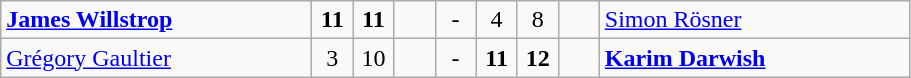<table class="wikitable">
<tr>
<td width=200> <strong><a href='#'>James Willstrop</a></strong></td>
<td style="width:20px; text-align:center;"><strong>11</strong></td>
<td style="width:20px; text-align:center;"><strong>11</strong></td>
<td style="width:20px; text-align:center;"></td>
<td style="width:20px; text-align:center;">-</td>
<td style="width:20px; text-align:center;">4</td>
<td style="width:20px; text-align:center;">8</td>
<td style="width:20px; text-align:center;"></td>
<td width=200> <a href='#'>Simon Rösner</a></td>
</tr>
<tr>
<td> <a href='#'>Grégory Gaultier</a></td>
<td style="text-align:center;">3</td>
<td style="text-align:center;">10</td>
<td style="text-align:center;"></td>
<td style="text-align:center;">-</td>
<td style="text-align:center;"><strong>11</strong></td>
<td style="text-align:center;"><strong>12</strong></td>
<td style="text-align:center;"></td>
<td> <strong><a href='#'>Karim Darwish</a></strong></td>
</tr>
</table>
